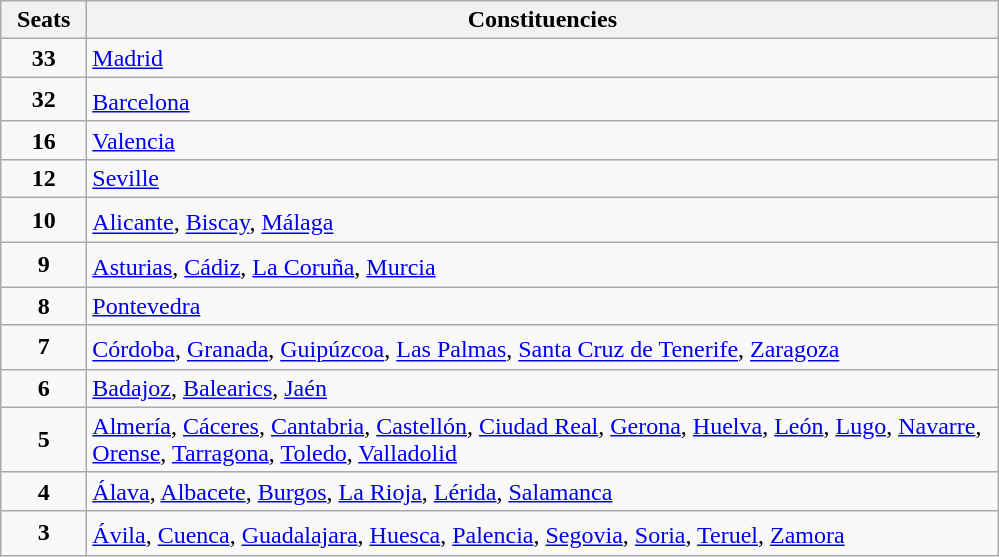<table class="wikitable" style="text-align:left;">
<tr>
<th width="50">Seats</th>
<th width="600">Constituencies</th>
</tr>
<tr>
<td align="center"><strong>33</strong></td>
<td><a href='#'>Madrid</a></td>
</tr>
<tr>
<td align="center"><strong>32</strong></td>
<td><a href='#'>Barcelona</a><sup></sup></td>
</tr>
<tr>
<td align="center"><strong>16</strong></td>
<td><a href='#'>Valencia</a></td>
</tr>
<tr>
<td align="center"><strong>12</strong></td>
<td><a href='#'>Seville</a></td>
</tr>
<tr>
<td align="center"><strong>10</strong></td>
<td><a href='#'>Alicante</a>, <a href='#'>Biscay</a>, <a href='#'>Málaga</a><sup></sup></td>
</tr>
<tr>
<td align="center"><strong>9</strong></td>
<td><a href='#'>Asturias</a>, <a href='#'>Cádiz</a>, <a href='#'>La Coruña</a>, <a href='#'>Murcia</a><sup></sup></td>
</tr>
<tr>
<td align="center"><strong>8</strong></td>
<td><a href='#'>Pontevedra</a></td>
</tr>
<tr>
<td align="center"><strong>7</strong></td>
<td><a href='#'>Córdoba</a>, <a href='#'>Granada</a>, <a href='#'>Guipúzcoa</a>, <a href='#'>Las Palmas</a>, <a href='#'>Santa Cruz de Tenerife</a><sup></sup>, <a href='#'>Zaragoza</a><sup></sup></td>
</tr>
<tr>
<td align="center"><strong>6</strong></td>
<td><a href='#'>Badajoz</a>, <a href='#'>Balearics</a>, <a href='#'>Jaén</a></td>
</tr>
<tr>
<td align="center"><strong>5</strong></td>
<td><a href='#'>Almería</a>, <a href='#'>Cáceres</a>, <a href='#'>Cantabria</a>, <a href='#'>Castellón</a>, <a href='#'>Ciudad Real</a>, <a href='#'>Gerona</a>, <a href='#'>Huelva</a>, <a href='#'>León</a>, <a href='#'>Lugo</a>, <a href='#'>Navarre</a>, <a href='#'>Orense</a>, <a href='#'>Tarragona</a>, <a href='#'>Toledo</a>, <a href='#'>Valladolid</a></td>
</tr>
<tr>
<td align="center"><strong>4</strong></td>
<td><a href='#'>Álava</a>, <a href='#'>Albacete</a>, <a href='#'>Burgos</a>, <a href='#'>La Rioja</a>, <a href='#'>Lérida</a>, <a href='#'>Salamanca</a></td>
</tr>
<tr>
<td align="center"><strong>3</strong></td>
<td><a href='#'>Ávila</a>, <a href='#'>Cuenca</a>, <a href='#'>Guadalajara</a>, <a href='#'>Huesca</a>, <a href='#'>Palencia</a>, <a href='#'>Segovia</a>, <a href='#'>Soria</a>, <a href='#'>Teruel</a>, <a href='#'>Zamora</a><sup></sup></td>
</tr>
</table>
